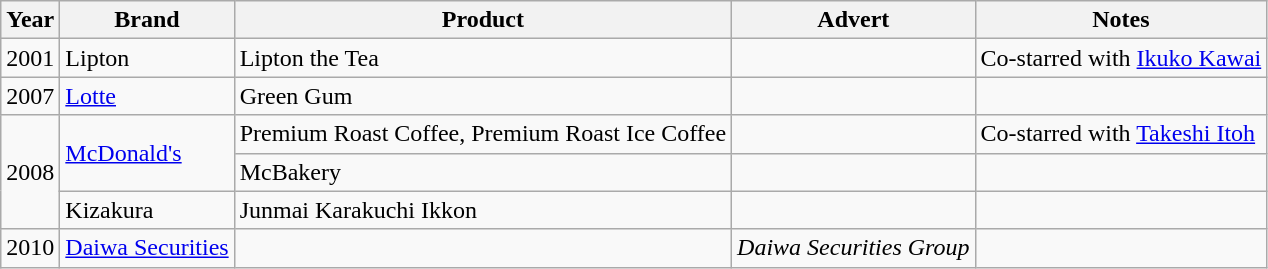<table class="wikitable">
<tr>
<th>Year</th>
<th>Brand</th>
<th>Product</th>
<th>Advert</th>
<th>Notes</th>
</tr>
<tr>
<td>2001</td>
<td>Lipton</td>
<td>Lipton the Tea</td>
<td></td>
<td>Co-starred with <a href='#'>Ikuko Kawai</a></td>
</tr>
<tr>
<td>2007</td>
<td><a href='#'>Lotte</a></td>
<td>Green Gum</td>
<td></td>
<td></td>
</tr>
<tr>
<td rowspan="3">2008</td>
<td rowspan="2"><a href='#'>McDonald's</a></td>
<td>Premium Roast Coffee, Premium Roast Ice Coffee</td>
<td></td>
<td>Co-starred with <a href='#'>Takeshi Itoh</a></td>
</tr>
<tr>
<td>McBakery</td>
<td></td>
<td></td>
</tr>
<tr>
<td>Kizakura</td>
<td>Junmai Karakuchi Ikkon</td>
<td></td>
<td></td>
</tr>
<tr>
<td>2010</td>
<td><a href='#'>Daiwa Securities</a></td>
<td></td>
<td><em>Daiwa Securities Group</em></td>
<td></td>
</tr>
</table>
